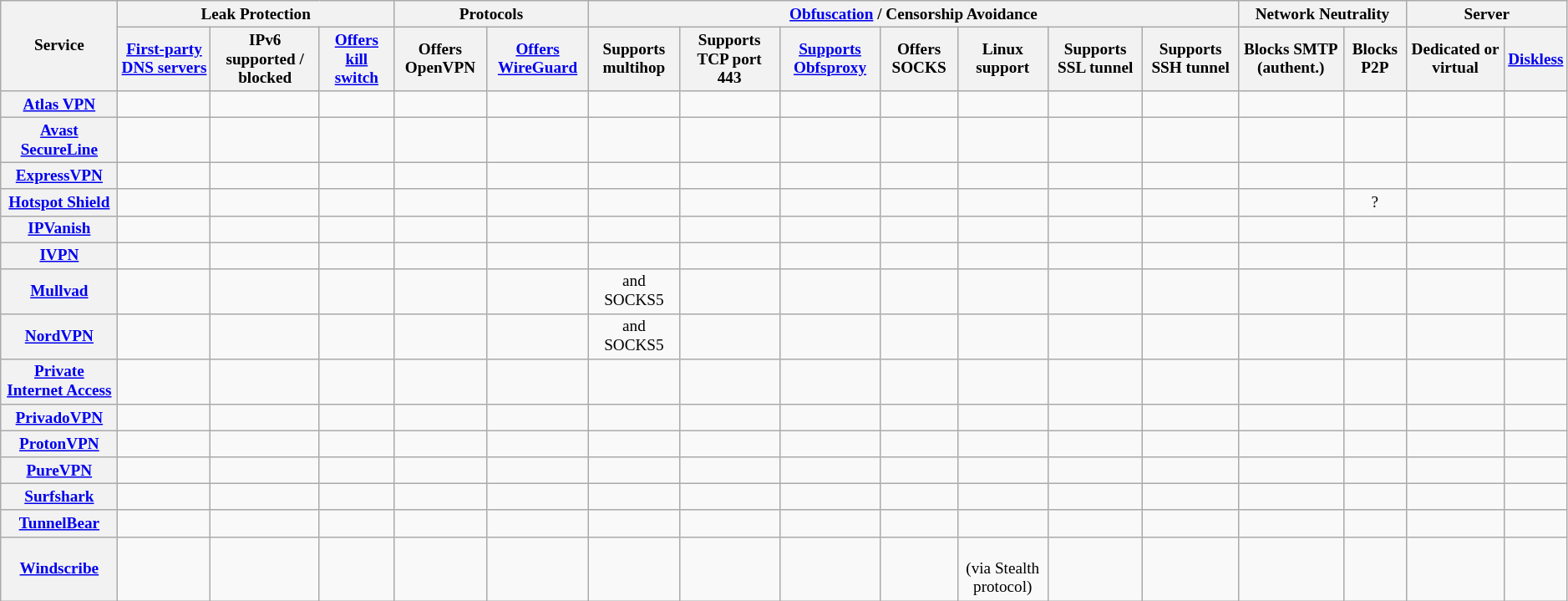<table class="wikitable sortable mw-collapsible" style="text-align: center; font-size: 80%; width: auto; table-layout: fixed;">
<tr>
<th rowspan="2">Service</th>
<th colspan="3">Leak Protection</th>
<th colspan="2">Protocols</th>
<th colspan="7"><a href='#'>Obfuscation</a> / Censorship Avoidance</th>
<th colspan="2">Network Neutrality</th>
<th colspan="2">Server</th>
</tr>
<tr>
<th><a href='#'>First-party DNS servers</a></th>
<th>IPv6 supported / blocked</th>
<th><a href='#'>Offers kill switch</a></th>
<th>Offers OpenVPN</th>
<th><a href='#'>Offers WireGuard</a></th>
<th>Supports multihop</th>
<th>Supports TCP port 443</th>
<th><a href='#'>Supports Obfsproxy</a></th>
<th>Offers SOCKS</th>
<th>Linux support</th>
<th>Supports SSL tunnel</th>
<th>Supports SSH tunnel</th>
<th>Blocks SMTP (authent.)</th>
<th>Blocks P2P</th>
<th>Dedicated or virtual</th>
<th><a href='#'>Diskless</a></th>
</tr>
<tr>
<th><a href='#'>Atlas VPN</a></th>
<td></td>
<td></td>
<td></td>
<td></td>
<td></td>
<td></td>
<td></td>
<td></td>
<td></td>
<td></td>
<td></td>
<td></td>
<td></td>
<td></td>
<td></td>
<td></td>
</tr>
<tr>
<th><a href='#'>Avast SecureLine</a></th>
<td></td>
<td></td>
<td></td>
<td></td>
<td></td>
<td></td>
<td></td>
<td></td>
<td></td>
<td></td>
<td></td>
<td></td>
<td></td>
<td></td>
<td></td>
<td></td>
</tr>
<tr>
<th><a href='#'>ExpressVPN</a></th>
<td></td>
<td></td>
<td></td>
<td></td>
<td></td>
<td></td>
<td></td>
<td></td>
<td></td>
<td></td>
<td></td>
<td></td>
<td></td>
<td></td>
<td></td>
<td></td>
</tr>
<tr>
<th><a href='#'>Hotspot Shield</a></th>
<td></td>
<td></td>
<td></td>
<td></td>
<td></td>
<td></td>
<td></td>
<td></td>
<td></td>
<td></td>
<td></td>
<td></td>
<td></td>
<td>?</td>
<td></td>
<td></td>
</tr>
<tr>
<th><a href='#'>IPVanish</a></th>
<td></td>
<td></td>
<td></td>
<td></td>
<td></td>
<td></td>
<td></td>
<td></td>
<td></td>
<td></td>
<td></td>
<td></td>
<td></td>
<td></td>
<td></td>
<td></td>
</tr>
<tr>
<th><a href='#'>IVPN</a></th>
<td></td>
<td></td>
<td></td>
<td></td>
<td></td>
<td></td>
<td></td>
<td></td>
<td></td>
<td></td>
<td></td>
<td></td>
<td></td>
<td></td>
<td></td>
<td></td>
</tr>
<tr>
<th><a href='#'>Mullvad</a></th>
<td></td>
<td></td>
<td></td>
<td></td>
<td></td>
<td> and SOCKS5</td>
<td></td>
<td></td>
<td></td>
<td></td>
<td></td>
<td></td>
<td></td>
<td></td>
<td></td>
<td></td>
</tr>
<tr>
<th><a href='#'>NordVPN</a></th>
<td></td>
<td></td>
<td></td>
<td></td>
<td></td>
<td> and SOCKS5</td>
<td></td>
<td></td>
<td></td>
<td></td>
<td></td>
<td></td>
<td></td>
<td></td>
<td></td>
<td></td>
</tr>
<tr>
<th><a href='#'>Private Internet Access</a></th>
<td></td>
<td></td>
<td></td>
<td></td>
<td></td>
<td></td>
<td></td>
<td></td>
<td></td>
<td></td>
<td></td>
<td></td>
<td></td>
<td></td>
<td></td>
<td></td>
</tr>
<tr>
<th><a href='#'>PrivadoVPN</a></th>
<td></td>
<td></td>
<td></td>
<td></td>
<td></td>
<td></td>
<td></td>
<td></td>
<td></td>
<td></td>
<td></td>
<td></td>
<td></td>
<td></td>
<td></td>
<td></td>
</tr>
<tr>
<th><a href='#'>ProtonVPN</a></th>
<td></td>
<td></td>
<td></td>
<td></td>
<td></td>
<td></td>
<td></td>
<td></td>
<td></td>
<td></td>
<td></td>
<td></td>
<td></td>
<td></td>
<td></td>
<td></td>
</tr>
<tr>
<th><a href='#'>PureVPN</a></th>
<td></td>
<td></td>
<td></td>
<td></td>
<td></td>
<td></td>
<td></td>
<td></td>
<td></td>
<td></td>
<td></td>
<td></td>
<td></td>
<td></td>
<td></td>
<td></td>
</tr>
<tr>
<th><a href='#'>Surfshark</a></th>
<td></td>
<td></td>
<td></td>
<td></td>
<td></td>
<td></td>
<td></td>
<td></td>
<td></td>
<td></td>
<td></td>
<td></td>
<td></td>
<td></td>
<td></td>
<td></td>
</tr>
<tr>
<th><a href='#'>TunnelBear</a></th>
<td></td>
<td></td>
<td></td>
<td></td>
<td></td>
<td></td>
<td></td>
<td></td>
<td></td>
<td></td>
<td></td>
<td></td>
<td></td>
<td></td>
<td></td>
<td></td>
</tr>
<tr>
<th><a href='#'>Windscribe</a></th>
<td></td>
<td></td>
<td></td>
<td></td>
<td></td>
<td></td>
<td></td>
<td></td>
<td></td>
<td><br>(via Stealth protocol)</td>
<td></td>
<td></td>
<td></td>
<td></td>
<td></td>
<td></td>
</tr>
</table>
